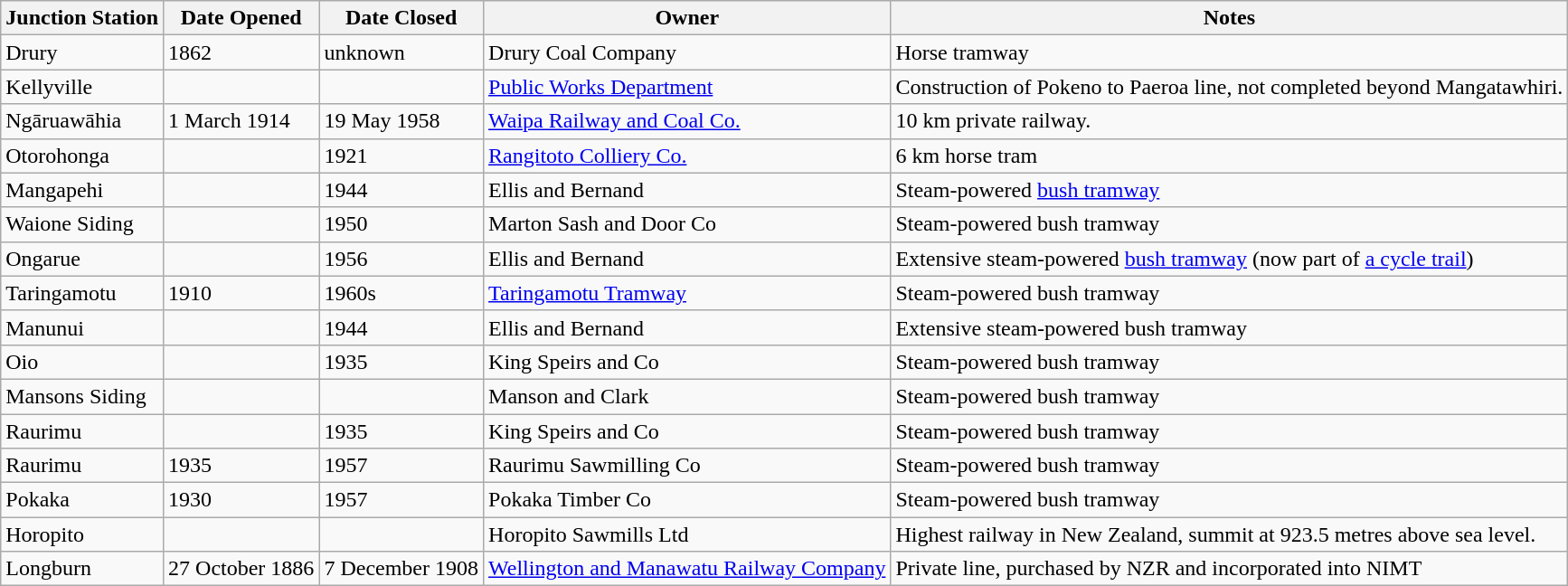<table class="wikitable sortable">
<tr>
<th>Junction Station</th>
<th>Date Opened</th>
<th>Date Closed</th>
<th>Owner</th>
<th>Notes</th>
</tr>
<tr>
<td>Drury</td>
<td>1862</td>
<td>unknown</td>
<td>Drury Coal Company</td>
<td>Horse tramway</td>
</tr>
<tr>
<td>Kellyville</td>
<td></td>
<td></td>
<td><a href='#'>Public Works Department</a></td>
<td>Construction of Pokeno to Paeroa line, not completed beyond Mangatawhiri.</td>
</tr>
<tr>
<td>Ngāruawāhia</td>
<td>1 March 1914</td>
<td>19 May 1958</td>
<td><a href='#'>Waipa Railway and Coal Co.</a></td>
<td>10 km private railway.</td>
</tr>
<tr>
<td>Otorohonga</td>
<td></td>
<td>1921</td>
<td><a href='#'>Rangitoto Colliery Co.</a></td>
<td>6 km horse tram</td>
</tr>
<tr>
<td>Mangapehi</td>
<td></td>
<td>1944</td>
<td>Ellis and Bernand</td>
<td>Steam-powered <a href='#'>bush tramway</a></td>
</tr>
<tr>
<td>Waione Siding</td>
<td></td>
<td>1950</td>
<td>Marton Sash and Door Co</td>
<td>Steam-powered bush tramway</td>
</tr>
<tr>
<td>Ongarue</td>
<td></td>
<td>1956</td>
<td>Ellis and Bernand</td>
<td>Extensive steam-powered <a href='#'>bush tramway</a> (now part of <a href='#'>a cycle trail</a>)</td>
</tr>
<tr>
<td>Taringamotu</td>
<td>1910</td>
<td>1960s</td>
<td><a href='#'>Taringamotu Tramway</a></td>
<td>Steam-powered bush tramway</td>
</tr>
<tr>
<td>Manunui</td>
<td></td>
<td>1944</td>
<td>Ellis and Bernand</td>
<td>Extensive steam-powered bush tramway</td>
</tr>
<tr>
<td>Oio</td>
<td></td>
<td>1935</td>
<td>King Speirs and Co</td>
<td>Steam-powered bush tramway</td>
</tr>
<tr>
<td>Mansons Siding</td>
<td></td>
<td></td>
<td>Manson and Clark</td>
<td>Steam-powered bush tramway</td>
</tr>
<tr>
<td>Raurimu</td>
<td></td>
<td>1935</td>
<td>King Speirs and Co</td>
<td>Steam-powered bush tramway</td>
</tr>
<tr>
<td>Raurimu</td>
<td>1935</td>
<td>1957</td>
<td>Raurimu Sawmilling Co</td>
<td>Steam-powered bush tramway</td>
</tr>
<tr>
<td>Pokaka</td>
<td>1930</td>
<td>1957</td>
<td>Pokaka Timber Co</td>
<td>Steam-powered bush tramway</td>
</tr>
<tr>
<td>Horopito</td>
<td></td>
<td></td>
<td>Horopito Sawmills Ltd</td>
<td>Highest railway in New Zealand, summit at 923.5 metres above sea level.</td>
</tr>
<tr>
<td>Longburn</td>
<td>27 October 1886</td>
<td>7 December 1908</td>
<td><a href='#'>Wellington and Manawatu Railway Company</a></td>
<td>Private line, purchased by NZR and incorporated into NIMT</td>
</tr>
</table>
